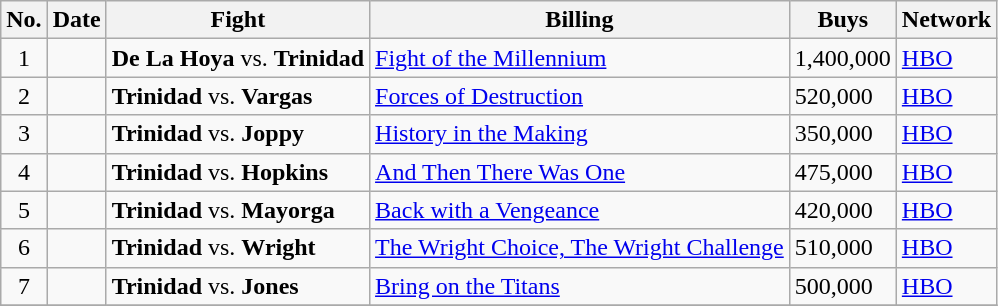<table class="wikitable">
<tr>
<th>No.</th>
<th>Date</th>
<th>Fight</th>
<th>Billing</th>
<th>Buys</th>
<th>Network</th>
</tr>
<tr>
<td align=center>1</td>
<td></td>
<td><strong>De La Hoya</strong> vs. <strong>Trinidad</strong></td>
<td><a href='#'>Fight of the Millennium</a></td>
<td>1,400,000</td>
<td><a href='#'>HBO</a></td>
</tr>
<tr>
<td align=center>2</td>
<td></td>
<td><strong>Trinidad</strong> vs. <strong>Vargas</strong></td>
<td><a href='#'>Forces of Destruction</a></td>
<td>520,000</td>
<td><a href='#'>HBO</a></td>
</tr>
<tr>
<td align=center>3</td>
<td></td>
<td><strong>Trinidad</strong> vs. <strong>Joppy</strong></td>
<td><a href='#'>History in the Making</a></td>
<td>350,000</td>
<td><a href='#'>HBO</a></td>
</tr>
<tr>
<td align=center>4</td>
<td></td>
<td><strong>Trinidad</strong> vs. <strong>Hopkins</strong></td>
<td><a href='#'>And Then There Was One</a></td>
<td>475,000</td>
<td><a href='#'>HBO</a></td>
</tr>
<tr>
<td align=center>5</td>
<td></td>
<td><strong>Trinidad</strong> vs. <strong>Mayorga</strong></td>
<td><a href='#'>Back with a Vengeance</a></td>
<td>420,000</td>
<td><a href='#'>HBO</a></td>
</tr>
<tr>
<td align=center>6</td>
<td></td>
<td><strong>Trinidad</strong> vs. <strong>Wright</strong></td>
<td><a href='#'>The Wright Choice, The Wright Challenge</a></td>
<td>510,000</td>
<td><a href='#'>HBO</a></td>
</tr>
<tr>
<td align=center>7</td>
<td></td>
<td><strong>Trinidad</strong> vs. <strong>Jones</strong></td>
<td><a href='#'>Bring on the Titans</a></td>
<td>500,000</td>
<td><a href='#'>HBO</a></td>
</tr>
<tr>
</tr>
</table>
